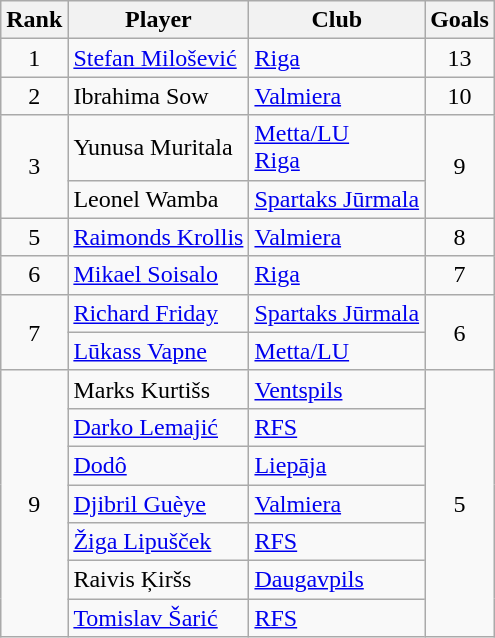<table class="wikitable" style="text-align:center">
<tr>
<th>Rank</th>
<th>Player</th>
<th>Club</th>
<th>Goals</th>
</tr>
<tr>
<td>1</td>
<td align="left"> <a href='#'>Stefan Milošević</a></td>
<td align="left"><a href='#'>Riga</a></td>
<td>13</td>
</tr>
<tr>
<td>2</td>
<td align="left"> Ibrahima Sow</td>
<td align="left"><a href='#'>Valmiera</a></td>
<td>10</td>
</tr>
<tr>
<td rowspan="2">3</td>
<td align="left"> Yunusa Muritala</td>
<td align="left"><a href='#'>Metta/LU</a><br><a href='#'>Riga</a></td>
<td rowspan="2">9</td>
</tr>
<tr>
<td align="left"> Leonel Wamba</td>
<td align="left"><a href='#'>Spartaks Jūrmala</a></td>
</tr>
<tr>
<td>5</td>
<td align="left"> <a href='#'>Raimonds Krollis</a></td>
<td align="left"><a href='#'>Valmiera</a></td>
<td>8</td>
</tr>
<tr>
<td>6</td>
<td align="left"> <a href='#'>Mikael Soisalo</a></td>
<td align="left"><a href='#'>Riga</a></td>
<td>7</td>
</tr>
<tr>
<td rowspan="2">7</td>
<td align="left"> <a href='#'>Richard Friday</a></td>
<td align="left"><a href='#'>Spartaks Jūrmala</a></td>
<td rowspan="2">6</td>
</tr>
<tr>
<td align="left"> <a href='#'>Lūkass Vapne</a></td>
<td align="left"><a href='#'>Metta/LU</a></td>
</tr>
<tr>
<td rowspan="7">9</td>
<td align="left"> Marks Kurtišs</td>
<td align="left"><a href='#'>Ventspils</a></td>
<td rowspan="7">5</td>
</tr>
<tr>
<td align="left"> <a href='#'>Darko Lemajić</a></td>
<td align="left"><a href='#'>RFS</a></td>
</tr>
<tr>
<td align="left"> <a href='#'>Dodô</a></td>
<td align="left"><a href='#'>Liepāja</a></td>
</tr>
<tr>
<td align="left"> <a href='#'>Djibril Guèye</a></td>
<td align="left"><a href='#'>Valmiera</a></td>
</tr>
<tr>
<td align="left"> <a href='#'>Žiga Lipušček</a></td>
<td align="left"><a href='#'>RFS</a></td>
</tr>
<tr>
<td align="left"> Raivis Ķiršs</td>
<td align="left"><a href='#'>Daugavpils</a></td>
</tr>
<tr>
<td align="left"> <a href='#'>Tomislav Šarić</a></td>
<td align="left"><a href='#'>RFS</a></td>
</tr>
</table>
